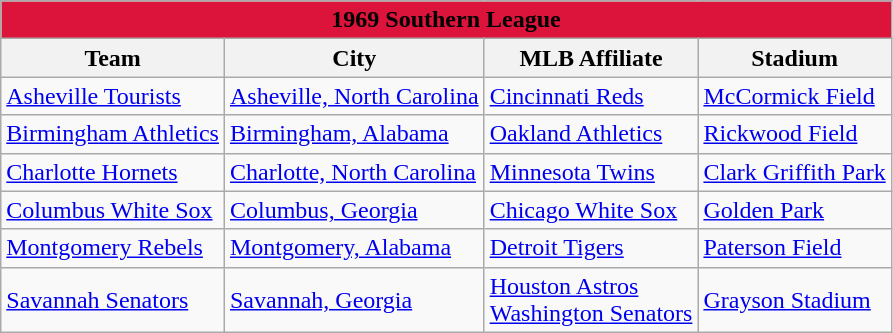<table class="wikitable" style="width:auto">
<tr>
<td bgcolor="#DC143C" align="center" colspan="7"><strong><span>1969 Southern League</span></strong></td>
</tr>
<tr>
<th>Team</th>
<th>City</th>
<th>MLB Affiliate</th>
<th>Stadium</th>
</tr>
<tr>
<td><a href='#'>Asheville Tourists</a></td>
<td><a href='#'>Asheville, North Carolina</a></td>
<td><a href='#'>Cincinnati Reds</a></td>
<td><a href='#'>McCormick Field</a></td>
</tr>
<tr>
<td><a href='#'>Birmingham Athletics</a></td>
<td><a href='#'>Birmingham, Alabama</a></td>
<td><a href='#'>Oakland Athletics</a></td>
<td><a href='#'>Rickwood Field</a></td>
</tr>
<tr>
<td><a href='#'>Charlotte Hornets</a></td>
<td><a href='#'>Charlotte, North Carolina</a></td>
<td><a href='#'>Minnesota Twins</a></td>
<td><a href='#'>Clark Griffith Park</a></td>
</tr>
<tr>
<td><a href='#'>Columbus White Sox</a></td>
<td><a href='#'>Columbus, Georgia</a></td>
<td><a href='#'>Chicago White Sox</a></td>
<td><a href='#'>Golden Park</a></td>
</tr>
<tr>
<td><a href='#'>Montgomery Rebels</a></td>
<td><a href='#'>Montgomery, Alabama</a></td>
<td><a href='#'>Detroit Tigers</a></td>
<td><a href='#'>Paterson Field</a></td>
</tr>
<tr>
<td><a href='#'>Savannah Senators</a></td>
<td><a href='#'>Savannah, Georgia</a></td>
<td><a href='#'>Houston Astros</a> <br> <a href='#'>Washington Senators</a></td>
<td><a href='#'>Grayson Stadium</a></td>
</tr>
</table>
